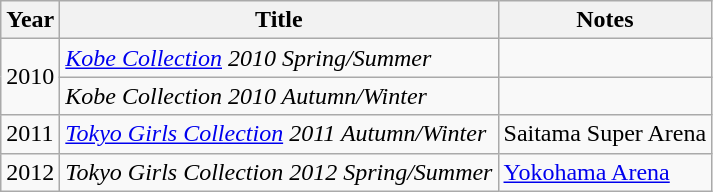<table class="wikitable">
<tr>
<th>Year</th>
<th>Title</th>
<th>Notes</th>
</tr>
<tr>
<td rowspan="2">2010</td>
<td><em><a href='#'>Kobe Collection</a> 2010 Spring/Summer</em></td>
<td></td>
</tr>
<tr>
<td><em>Kobe Collection 2010 Autumn/Winter</em></td>
<td></td>
</tr>
<tr>
<td>2011</td>
<td><em><a href='#'>Tokyo Girls Collection</a> 2011 Autumn/Winter</em></td>
<td>Saitama Super Arena</td>
</tr>
<tr>
<td>2012</td>
<td><em>Tokyo Girls Collection 2012 Spring/Summer</em></td>
<td><a href='#'>Yokohama Arena</a></td>
</tr>
</table>
